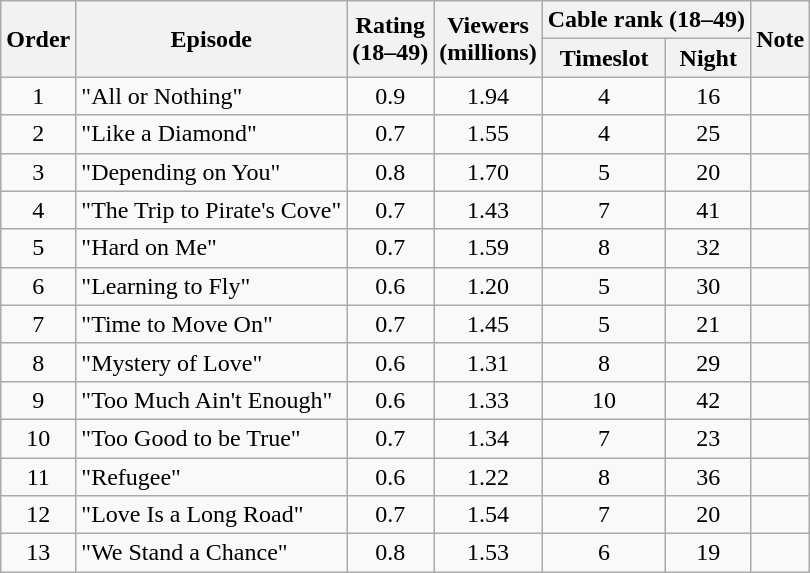<table class="wikitable sortable plainrowheaders" style="text-align:center">
<tr>
<th scope="col" rowspan="2">Order</th>
<th scope="col" rowspan="2">Episode</th>
<th scope="col" rowspan="2">Rating<br>(18–49)</th>
<th scope="col" rowspan="2">Viewers<br>(millions)</th>
<th scope="col" colspan=2>Cable rank (18–49)</th>
<th scope="col" rowspan="2">Note</th>
</tr>
<tr>
<th scope="col">Timeslot</th>
<th scope="col">Night</th>
</tr>
<tr>
<td scope="row">1</td>
<td style="text-align: left">"All or Nothing"</td>
<td>0.9</td>
<td>1.94</td>
<td>4</td>
<td>16</td>
<td></td>
</tr>
<tr>
<td scope="row">2</td>
<td style="text-align: left">"Like a Diamond"</td>
<td>0.7</td>
<td>1.55</td>
<td>4</td>
<td>25</td>
<td></td>
</tr>
<tr>
<td scope="row">3</td>
<td style="text-align: left">"Depending on You"</td>
<td>0.8</td>
<td>1.70</td>
<td>5</td>
<td>20</td>
<td></td>
</tr>
<tr>
<td scope="row">4</td>
<td style="text-align: left">"The Trip to Pirate's Cove"</td>
<td>0.7</td>
<td>1.43</td>
<td>7</td>
<td>41</td>
<td></td>
</tr>
<tr>
<td scope="row">5</td>
<td style="text-align: left">"Hard on Me"</td>
<td>0.7</td>
<td>1.59</td>
<td>8</td>
<td>32</td>
<td></td>
</tr>
<tr>
<td scope="row">6</td>
<td style="text-align: left">"Learning to Fly"</td>
<td>0.6</td>
<td>1.20</td>
<td>5</td>
<td>30</td>
<td></td>
</tr>
<tr>
<td scope="row">7</td>
<td style="text-align: left">"Time to Move On"</td>
<td>0.7</td>
<td>1.45</td>
<td>5</td>
<td>21</td>
<td></td>
</tr>
<tr>
<td scope="row">8</td>
<td style="text-align: left">"Mystery of Love"</td>
<td>0.6</td>
<td>1.31</td>
<td>8</td>
<td>29</td>
<td></td>
</tr>
<tr>
<td scope="row">9</td>
<td style="text-align: left">"Too Much Ain't Enough"</td>
<td>0.6</td>
<td>1.33</td>
<td>10</td>
<td>42</td>
<td></td>
</tr>
<tr>
<td scope="row">10</td>
<td style="text-align: left">"Too Good to be True"</td>
<td>0.7</td>
<td>1.34</td>
<td>7</td>
<td>23</td>
<td></td>
</tr>
<tr>
<td scope="row">11</td>
<td style="text-align: left">"Refugee"</td>
<td>0.6</td>
<td>1.22</td>
<td>8</td>
<td>36</td>
<td></td>
</tr>
<tr>
<td scope="row">12</td>
<td style="text-align: left">"Love Is a Long Road"</td>
<td>0.7</td>
<td>1.54</td>
<td>7</td>
<td>20</td>
<td></td>
</tr>
<tr>
<td scope="row">13</td>
<td style="text-align: left">"We Stand a Chance"</td>
<td>0.8</td>
<td>1.53</td>
<td>6</td>
<td>19</td>
<td></td>
</tr>
</table>
